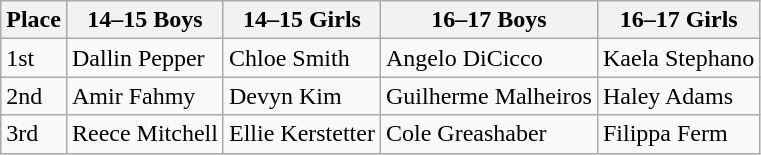<table class="wikitable">
<tr>
<th>Place</th>
<th>14–15 Boys</th>
<th>14–15 Girls</th>
<th>16–17 Boys</th>
<th>16–17 Girls</th>
</tr>
<tr>
<td>1st</td>
<td>Dallin Pepper</td>
<td>Chloe Smith</td>
<td>Angelo DiCicco</td>
<td>Kaela Stephano</td>
</tr>
<tr>
<td>2nd</td>
<td>Amir Fahmy</td>
<td>Devyn Kim</td>
<td>Guilherme Malheiros</td>
<td>Haley Adams</td>
</tr>
<tr>
<td>3rd</td>
<td>Reece Mitchell</td>
<td>Ellie Kerstetter</td>
<td>Cole Greashaber</td>
<td>Filippa Ferm</td>
</tr>
</table>
